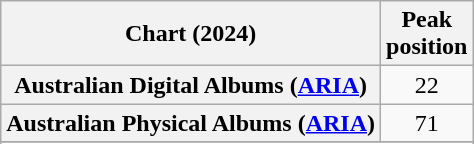<table class="wikitable sortable plainrowheaders" style="text-align:center">
<tr>
<th scope="col">Chart (2024)</th>
<th scope="col">Peak<br>position</th>
</tr>
<tr>
<th scope="row">Australian Digital Albums (<a href='#'>ARIA</a>)</th>
<td>22</td>
</tr>
<tr>
<th scope="row">Australian Physical Albums (<a href='#'>ARIA</a>)</th>
<td>71</td>
</tr>
<tr>
</tr>
<tr>
</tr>
<tr>
</tr>
<tr>
</tr>
<tr>
</tr>
<tr>
</tr>
<tr>
</tr>
<tr>
</tr>
<tr>
</tr>
<tr>
</tr>
</table>
